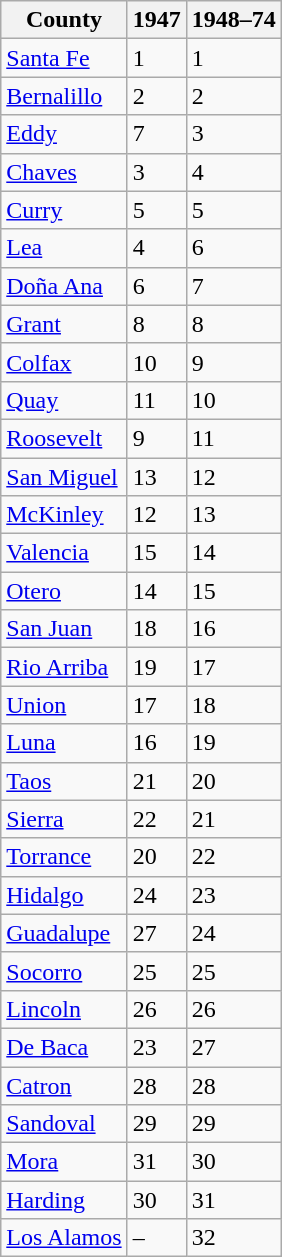<table class="wikitable sortable">
<tr>
<th>County</th>
<th>1947</th>
<th>1948–74</th>
</tr>
<tr>
<td><a href='#'>Santa Fe</a></td>
<td>1</td>
<td>1</td>
</tr>
<tr>
<td><a href='#'>Bernalillo</a></td>
<td>2</td>
<td>2</td>
</tr>
<tr>
<td><a href='#'>Eddy</a></td>
<td>7</td>
<td>3</td>
</tr>
<tr>
<td><a href='#'>Chaves</a></td>
<td>3</td>
<td>4</td>
</tr>
<tr>
<td><a href='#'>Curry</a></td>
<td>5</td>
<td>5</td>
</tr>
<tr>
<td><a href='#'>Lea</a></td>
<td>4</td>
<td>6</td>
</tr>
<tr>
<td><a href='#'>Doña Ana</a></td>
<td>6</td>
<td>7</td>
</tr>
<tr>
<td><a href='#'>Grant</a></td>
<td>8</td>
<td>8</td>
</tr>
<tr>
<td><a href='#'>Colfax</a></td>
<td>10</td>
<td>9</td>
</tr>
<tr>
<td><a href='#'>Quay</a></td>
<td>11</td>
<td>10</td>
</tr>
<tr>
<td><a href='#'>Roosevelt</a></td>
<td>9</td>
<td>11</td>
</tr>
<tr>
<td><a href='#'>San Miguel</a></td>
<td>13</td>
<td>12</td>
</tr>
<tr>
<td><a href='#'>McKinley</a></td>
<td>12</td>
<td>13</td>
</tr>
<tr>
<td><a href='#'>Valencia</a></td>
<td>15</td>
<td>14</td>
</tr>
<tr>
<td><a href='#'>Otero</a></td>
<td>14</td>
<td>15</td>
</tr>
<tr>
<td><a href='#'>San Juan</a></td>
<td>18</td>
<td>16</td>
</tr>
<tr>
<td><a href='#'>Rio Arriba</a></td>
<td>19</td>
<td>17</td>
</tr>
<tr>
<td><a href='#'>Union</a></td>
<td>17</td>
<td>18</td>
</tr>
<tr>
<td><a href='#'>Luna</a></td>
<td>16</td>
<td>19</td>
</tr>
<tr>
<td><a href='#'>Taos</a></td>
<td>21</td>
<td>20</td>
</tr>
<tr>
<td><a href='#'>Sierra</a></td>
<td>22</td>
<td>21</td>
</tr>
<tr>
<td><a href='#'>Torrance</a></td>
<td>20</td>
<td>22</td>
</tr>
<tr>
<td><a href='#'>Hidalgo</a></td>
<td>24</td>
<td>23</td>
</tr>
<tr>
<td><a href='#'>Guadalupe</a></td>
<td>27</td>
<td>24</td>
</tr>
<tr>
<td><a href='#'>Socorro</a></td>
<td>25</td>
<td>25</td>
</tr>
<tr>
<td><a href='#'>Lincoln</a></td>
<td>26</td>
<td>26</td>
</tr>
<tr>
<td><a href='#'>De Baca</a></td>
<td>23</td>
<td>27</td>
</tr>
<tr>
<td><a href='#'>Catron</a></td>
<td>28</td>
<td>28</td>
</tr>
<tr>
<td><a href='#'>Sandoval</a></td>
<td>29</td>
<td>29</td>
</tr>
<tr>
<td><a href='#'>Mora</a></td>
<td>31</td>
<td>30</td>
</tr>
<tr>
<td><a href='#'>Harding</a></td>
<td>30</td>
<td>31</td>
</tr>
<tr>
<td><a href='#'>Los Alamos</a></td>
<td>–</td>
<td>32</td>
</tr>
</table>
